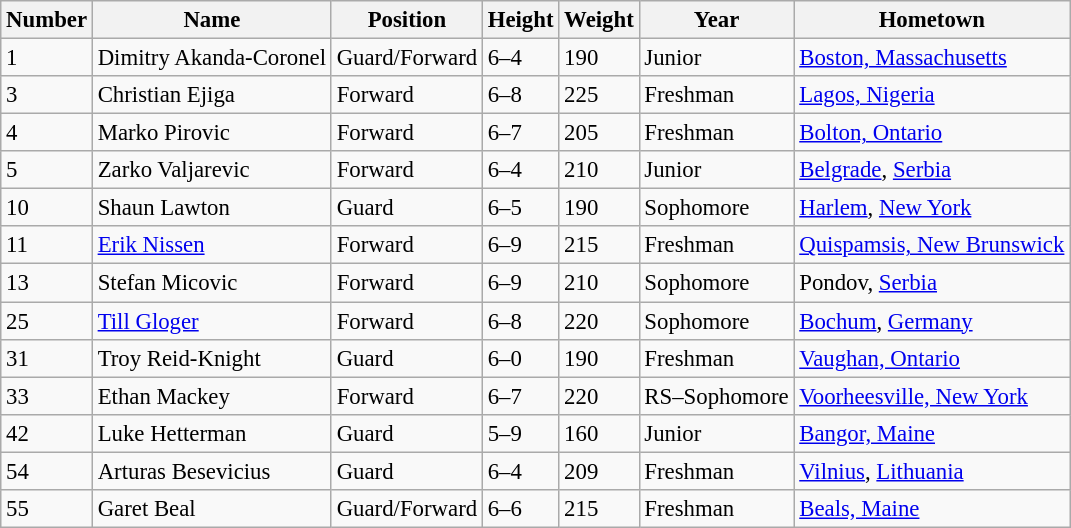<table class="wikitable sortable" style="font-size: 95%;">
<tr>
<th>Number</th>
<th>Name</th>
<th>Position</th>
<th>Height</th>
<th>Weight</th>
<th>Year</th>
<th>Hometown</th>
</tr>
<tr>
<td>1</td>
<td>Dimitry Akanda-Coronel</td>
<td>Guard/Forward</td>
<td>6–4</td>
<td>190</td>
<td>Junior</td>
<td><a href='#'>Boston, Massachusetts</a></td>
</tr>
<tr>
<td>3</td>
<td>Christian Ejiga</td>
<td>Forward</td>
<td>6–8</td>
<td>225</td>
<td>Freshman</td>
<td><a href='#'>Lagos, Nigeria</a></td>
</tr>
<tr>
<td>4</td>
<td>Marko Pirovic</td>
<td>Forward</td>
<td>6–7</td>
<td>205</td>
<td>Freshman</td>
<td><a href='#'>Bolton, Ontario</a></td>
</tr>
<tr>
<td>5</td>
<td>Zarko Valjarevic</td>
<td>Forward</td>
<td>6–4</td>
<td>210</td>
<td>Junior</td>
<td><a href='#'>Belgrade</a>, <a href='#'>Serbia</a></td>
</tr>
<tr>
<td>10</td>
<td>Shaun Lawton</td>
<td>Guard</td>
<td>6–5</td>
<td>190</td>
<td>Sophomore</td>
<td><a href='#'>Harlem</a>, <a href='#'>New York</a></td>
</tr>
<tr>
<td>11</td>
<td><a href='#'>Erik Nissen</a></td>
<td>Forward</td>
<td>6–9</td>
<td>215</td>
<td>Freshman</td>
<td><a href='#'>Quispamsis, New Brunswick</a></td>
</tr>
<tr>
<td>13</td>
<td>Stefan Micovic</td>
<td>Forward</td>
<td>6–9</td>
<td>210</td>
<td>Sophomore</td>
<td>Pondov, <a href='#'>Serbia</a></td>
</tr>
<tr>
<td>25</td>
<td><a href='#'>Till Gloger</a></td>
<td>Forward</td>
<td>6–8</td>
<td>220</td>
<td>Sophomore</td>
<td><a href='#'>Bochum</a>, <a href='#'>Germany</a></td>
</tr>
<tr>
<td>31</td>
<td>Troy Reid-Knight</td>
<td>Guard</td>
<td>6–0</td>
<td>190</td>
<td>Freshman</td>
<td><a href='#'>Vaughan, Ontario</a></td>
</tr>
<tr>
<td>33</td>
<td>Ethan Mackey</td>
<td>Forward</td>
<td>6–7</td>
<td>220</td>
<td>RS–Sophomore</td>
<td><a href='#'>Voorheesville, New York</a></td>
</tr>
<tr>
<td>42</td>
<td>Luke Hetterman</td>
<td>Guard</td>
<td>5–9</td>
<td>160</td>
<td>Junior</td>
<td><a href='#'>Bangor, Maine</a></td>
</tr>
<tr>
<td>54</td>
<td>Arturas Besevicius</td>
<td>Guard</td>
<td>6–4</td>
<td>209</td>
<td>Freshman</td>
<td><a href='#'>Vilnius</a>, <a href='#'>Lithuania</a></td>
</tr>
<tr>
<td>55</td>
<td>Garet Beal</td>
<td>Guard/Forward</td>
<td>6–6</td>
<td>215</td>
<td>Freshman</td>
<td><a href='#'>Beals, Maine</a></td>
</tr>
</table>
